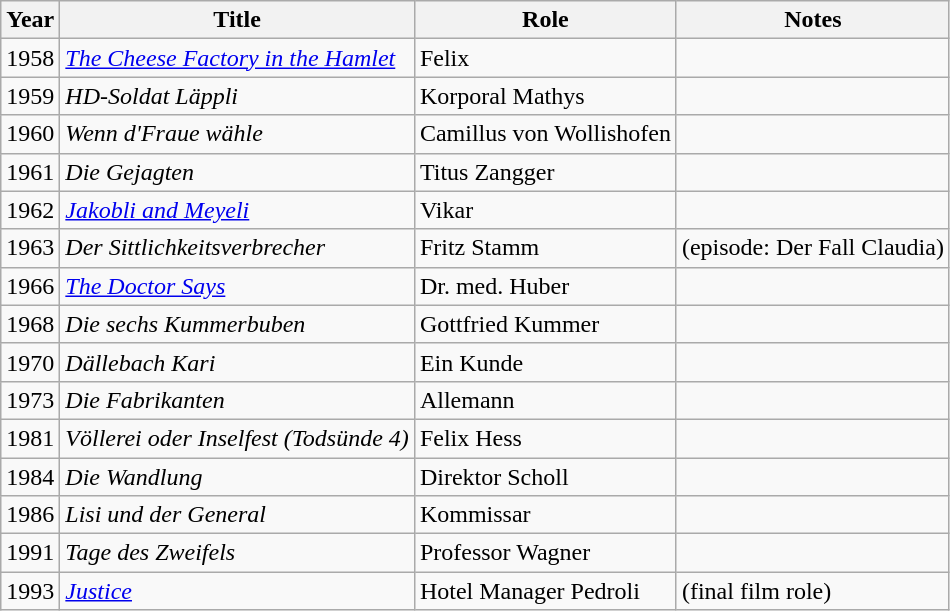<table class="wikitable">
<tr>
<th>Year</th>
<th>Title</th>
<th>Role</th>
<th>Notes</th>
</tr>
<tr>
<td>1958</td>
<td><em><a href='#'>The Cheese Factory in the Hamlet</a></em></td>
<td>Felix</td>
<td></td>
</tr>
<tr>
<td>1959</td>
<td><em>HD-Soldat Läppli</em></td>
<td>Korporal Mathys</td>
<td></td>
</tr>
<tr>
<td>1960</td>
<td><em>Wenn d'Fraue wähle</em></td>
<td>Camillus von Wollishofen</td>
<td></td>
</tr>
<tr>
<td>1961</td>
<td><em>Die Gejagten</em></td>
<td>Titus Zangger</td>
<td></td>
</tr>
<tr>
<td>1962</td>
<td><em><a href='#'>Jakobli and Meyeli</a></em></td>
<td>Vikar</td>
<td></td>
</tr>
<tr>
<td>1963</td>
<td><em>Der Sittlichkeitsverbrecher</em></td>
<td>Fritz Stamm</td>
<td>(episode: Der Fall Claudia)</td>
</tr>
<tr>
<td>1966</td>
<td><em><a href='#'>The Doctor Says</a></em></td>
<td>Dr. med. Huber</td>
<td></td>
</tr>
<tr>
<td>1968</td>
<td><em>Die sechs Kummerbuben</em></td>
<td>Gottfried Kummer</td>
<td></td>
</tr>
<tr>
<td>1970</td>
<td><em>Dällebach Kari</em></td>
<td>Ein Kunde</td>
<td></td>
</tr>
<tr>
<td>1973</td>
<td><em>Die Fabrikanten</em></td>
<td>Allemann</td>
<td></td>
</tr>
<tr>
<td>1981</td>
<td><em>Völlerei oder Inselfest (Todsünde 4)</em></td>
<td>Felix Hess</td>
<td></td>
</tr>
<tr>
<td>1984</td>
<td><em>Die Wandlung</em></td>
<td>Direktor Scholl</td>
<td></td>
</tr>
<tr>
<td>1986</td>
<td><em>Lisi und der General</em></td>
<td>Kommissar</td>
<td></td>
</tr>
<tr>
<td>1991</td>
<td><em>Tage des Zweifels</em></td>
<td>Professor Wagner</td>
<td></td>
</tr>
<tr>
<td>1993</td>
<td><em><a href='#'>Justice</a></em></td>
<td>Hotel Manager Pedroli</td>
<td>(final film role)</td>
</tr>
</table>
